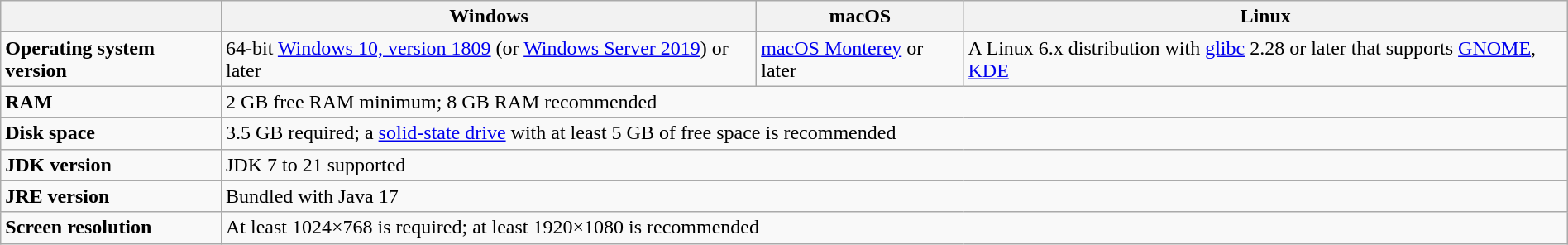<table class="wikitable" style="margin-left: auto; margin-right: auto; border: none;">
<tr>
<th></th>
<th>Windows</th>
<th>macOS</th>
<th>Linux</th>
</tr>
<tr>
<td><strong>Operating system version</strong></td>
<td>64-bit <a href='#'>Windows 10, version 1809</a> (or <a href='#'>Windows Server 2019</a>) or later</td>
<td><a href='#'>macOS Monterey</a> or later</td>
<td>A Linux 6.x distribution with <a href='#'>glibc</a> 2.28 or later that supports <a href='#'>GNOME</a>, <a href='#'>KDE</a></td>
</tr>
<tr>
<td><strong>RAM</strong></td>
<td colspan="3">2 GB free RAM minimum; 8 GB RAM recommended</td>
</tr>
<tr>
<td><strong>Disk space</strong></td>
<td colspan="3">3.5 GB required; a <a href='#'>solid-state drive</a> with at least 5 GB of free space is recommended</td>
</tr>
<tr>
<td><strong>JDK version</strong></td>
<td colspan="3">JDK 7 to 21 supported</td>
</tr>
<tr>
<td><strong>JRE version</strong></td>
<td colspan="3">Bundled with Java 17</td>
</tr>
<tr>
<td><strong>Screen resolution</strong></td>
<td colspan="3">At least 1024×768 is required; at least 1920×1080 is recommended</td>
</tr>
</table>
